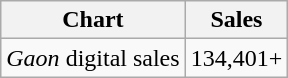<table class="wikitable" style="text-align:center">
<tr>
<th>Chart</th>
<th>Sales</th>
</tr>
<tr>
<td><em>Gaon</em> digital sales</td>
<td>134,401+</td>
</tr>
</table>
